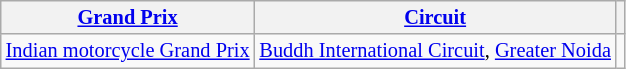<table class="sortable wikitable" style="font-size: 85%;">
<tr>
<th><a href='#'>Grand Prix</a></th>
<th><a href='#'>Circuit</a></th>
<th class="unsortable"></th>
</tr>
<tr>
<td nowrap> <a href='#'>Indian motorcycle Grand Prix</a></td>
<td nowrap><a href='#'>Buddh International Circuit</a>, <a href='#'>Greater Noida</a></td>
<td></td>
</tr>
</table>
